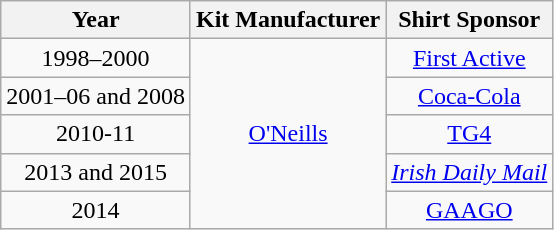<table class="wikitable" style="text-align:center;">
<tr>
<th>Year</th>
<th>Kit Manufacturer</th>
<th>Shirt Sponsor</th>
</tr>
<tr>
<td>1998–2000</td>
<td rowspan=5><a href='#'>O'Neills</a></td>
<td><a href='#'>First Active</a></td>
</tr>
<tr>
<td>2001–06 and 2008</td>
<td><a href='#'>Coca-Cola</a></td>
</tr>
<tr>
<td>2010-11</td>
<td><a href='#'>TG4</a></td>
</tr>
<tr>
<td>2013 and 2015</td>
<td><em><a href='#'>Irish Daily Mail</a></em></td>
</tr>
<tr>
<td>2014</td>
<td><a href='#'>GAAGO</a></td>
</tr>
</table>
